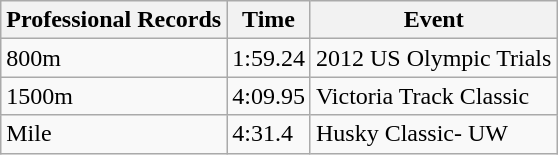<table class="wikitable">
<tr>
<th>Professional Records</th>
<th>Time</th>
<th>Event</th>
</tr>
<tr>
<td>800m</td>
<td>1:59.24</td>
<td>2012 US Olympic Trials</td>
</tr>
<tr>
<td>1500m</td>
<td>4:09.95</td>
<td>Victoria Track Classic</td>
</tr>
<tr>
<td>Mile</td>
<td>4:31.4</td>
<td>Husky Classic- UW</td>
</tr>
</table>
